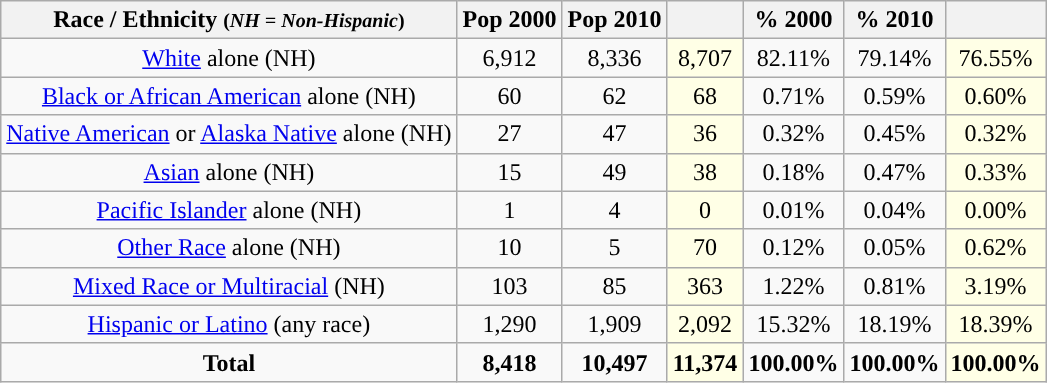<table class="wikitable" style="text-align:center;">
<tr>
<th>Race / Ethnicity <small>(<em>NH = Non-Hispanic</em>)</small></th>
<th>Pop 2000</th>
<th>Pop 2010</th>
<th></th>
<th>% 2000</th>
<th>% 2010</th>
<th></th>
</tr>
<tr>
<td><a href='#'>White</a> alone (NH)</td>
<td>6,912</td>
<td>8,336</td>
<td style='background: #ffffe6;'>8,707</td>
<td>82.11%</td>
<td>79.14%</td>
<td style='background: #ffffe6;'>76.55%</td>
</tr>
<tr>
<td><a href='#'>Black or African American</a> alone (NH)</td>
<td>60</td>
<td>62</td>
<td style='background: #ffffe6;'>68</td>
<td>0.71%</td>
<td>0.59%</td>
<td style='background: #ffffe6;'>0.60%</td>
</tr>
<tr>
<td><a href='#'>Native American</a> or <a href='#'>Alaska Native</a> alone (NH)</td>
<td>27</td>
<td>47</td>
<td style='background: #ffffe6;'>36</td>
<td>0.32%</td>
<td>0.45%</td>
<td style='background: #ffffe6;'>0.32%</td>
</tr>
<tr>
<td><a href='#'>Asian</a> alone (NH)</td>
<td>15</td>
<td>49</td>
<td style='background: #ffffe6;'>38</td>
<td>0.18%</td>
<td>0.47%</td>
<td style='background: #ffffe6;'>0.33%</td>
</tr>
<tr>
<td><a href='#'>Pacific Islander</a> alone (NH)</td>
<td>1</td>
<td>4</td>
<td style='background: #ffffe6;'>0</td>
<td>0.01%</td>
<td>0.04%</td>
<td style='background: #ffffe6;'>0.00%</td>
</tr>
<tr>
<td><a href='#'>Other Race</a> alone (NH)</td>
<td>10</td>
<td>5</td>
<td style='background: #ffffe6;'>70</td>
<td>0.12%</td>
<td>0.05%</td>
<td style='background: #ffffe6;'>0.62%</td>
</tr>
<tr>
<td><a href='#'>Mixed Race or Multiracial</a> (NH)</td>
<td>103</td>
<td>85</td>
<td style='background: #ffffe6;'>363</td>
<td>1.22%</td>
<td>0.81%</td>
<td style='background: #ffffe6;'>3.19%</td>
</tr>
<tr>
<td><a href='#'>Hispanic or Latino</a> (any race)</td>
<td>1,290</td>
<td>1,909</td>
<td style='background: #ffffe6;'>2,092</td>
<td>15.32%</td>
<td>18.19%</td>
<td style='background: #ffffe6;'>18.39%</td>
</tr>
<tr>
<td><strong>Total</strong></td>
<td><strong>8,418</strong></td>
<td><strong>10,497</strong></td>
<td style='background: #ffffe6;'><strong>11,374</strong></td>
<td><strong>100.00%</strong></td>
<td><strong>100.00%</strong></td>
<td style='background: #ffffe6;'><strong>100.00%</strong></td>
</tr>
</table>
